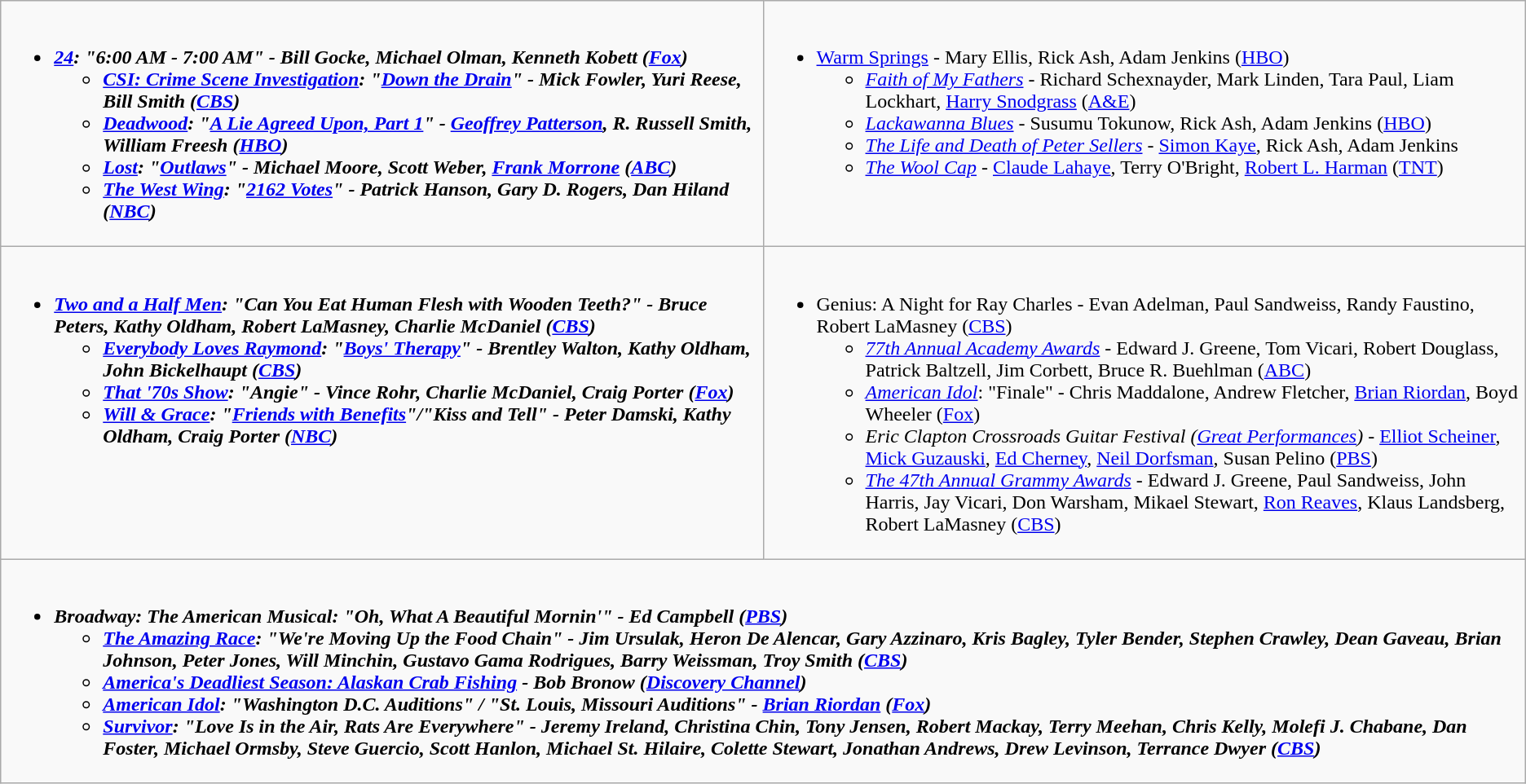<table class="wikitable">
<tr>
<td style="vertical-align:top;" width="50%"><br><ul><li><strong><em><a href='#'>24</a><em>: "6:00 AM - 7:00 AM" - Bill Gocke, Michael Olman, Kenneth Kobett (<a href='#'>Fox</a>)<strong><ul><li></em><a href='#'>CSI: Crime Scene Investigation</a><em>: "<a href='#'>Down the Drain</a>" - Mick Fowler, Yuri Reese, Bill Smith (<a href='#'>CBS</a>)</li><li></em><a href='#'>Deadwood</a><em>: "<a href='#'>A Lie Agreed Upon, Part 1</a>" - <a href='#'>Geoffrey Patterson</a>, R. Russell Smith, William Freesh (<a href='#'>HBO</a>)</li><li></em><a href='#'>Lost</a><em>: "<a href='#'>Outlaws</a>" - Michael Moore, Scott Weber, <a href='#'>Frank Morrone</a> (<a href='#'>ABC</a>)</li><li></em><a href='#'>The West Wing</a><em>: "<a href='#'>2162 Votes</a>" - Patrick Hanson, Gary D. Rogers, Dan Hiland (<a href='#'>NBC</a>)</li></ul></li></ul></td>
<td style="vertical-align:top;" width="50%"><br><ul><li></em></strong><a href='#'>Warm Springs</a></em> - Mary Ellis, Rick Ash, Adam Jenkins (<a href='#'>HBO</a>)</strong><ul><li><em><a href='#'>Faith of My Fathers</a></em> - Richard Schexnayder, Mark Linden, Tara Paul, Liam Lockhart, <a href='#'>Harry Snodgrass</a> (<a href='#'>A&E</a>)</li><li><em><a href='#'>Lackawanna Blues</a></em> - Susumu Tokunow, Rick Ash, Adam Jenkins (<a href='#'>HBO</a>)</li><li><em><a href='#'>The Life and Death of Peter Sellers</a></em> - <a href='#'>Simon Kaye</a>, Rick Ash, Adam Jenkins</li><li><em><a href='#'>The Wool Cap</a></em> - <a href='#'>Claude Lahaye</a>, Terry O'Bright, <a href='#'>Robert L. Harman</a> (<a href='#'>TNT</a>)</li></ul></li></ul></td>
</tr>
<tr>
<td style="vertical-align:top;" width="50%"><br><ul><li><strong><em><a href='#'>Two and a Half Men</a><em>: "Can You Eat Human Flesh with Wooden Teeth?" - Bruce Peters, Kathy Oldham, Robert LaMasney, Charlie McDaniel (<a href='#'>CBS</a>)<strong><ul><li></em><a href='#'>Everybody Loves Raymond</a><em>: "<a href='#'>Boys' Therapy</a>" - Brentley Walton, Kathy Oldham, John Bickelhaupt (<a href='#'>CBS</a>)</li><li></em><a href='#'>That '70s Show</a><em>: "Angie" - Vince Rohr, Charlie McDaniel, Craig Porter (<a href='#'>Fox</a>)</li><li></em><a href='#'>Will & Grace</a><em>: "<a href='#'>Friends with Benefits</a>"/"Kiss and Tell" - Peter Damski, Kathy Oldham, Craig Porter (<a href='#'>NBC</a>)</li></ul></li></ul></td>
<td style="vertical-align:top;" width="50%"><br><ul><li></em></strong>Genius: A Night for Ray Charles</em> - Evan Adelman, Paul Sandweiss, Randy Faustino, Robert LaMasney (<a href='#'>CBS</a>)</strong><ul><li><em><a href='#'>77th Annual Academy Awards</a></em> - Edward J. Greene, Tom Vicari, Robert Douglass, Patrick Baltzell, Jim Corbett, Bruce R. Buehlman (<a href='#'>ABC</a>)</li><li><em><a href='#'>American Idol</a></em>: "Finale" - Chris Maddalone, Andrew Fletcher, <a href='#'>Brian Riordan</a>, Boyd Wheeler (<a href='#'>Fox</a>)</li><li><em>Eric Clapton Crossroads Guitar Festival (<a href='#'>Great Performances</a>)</em> - <a href='#'>Elliot Scheiner</a>, <a href='#'>Mick Guzauski</a>, <a href='#'>Ed Cherney</a>, <a href='#'>Neil Dorfsman</a>, Susan Pelino (<a href='#'>PBS</a>)</li><li><em><a href='#'>The 47th Annual Grammy Awards</a></em> - Edward J. Greene, Paul Sandweiss, John Harris, Jay Vicari, Don Warsham, Mikael Stewart, <a href='#'>Ron Reaves</a>, Klaus Landsberg, Robert LaMasney (<a href='#'>CBS</a>)</li></ul></li></ul></td>
</tr>
<tr>
<td style="vertical-align:top;" width="50%" colspan="2"><br><ul><li><strong><em>Broadway: The American Musical<em>: "Oh, What A Beautiful Mornin'" - Ed Campbell (<a href='#'>PBS</a>)<strong><ul><li></em><a href='#'>The Amazing Race</a><em>: "We're Moving Up the Food Chain" - Jim Ursulak, Heron De Alencar, Gary Azzinaro, Kris Bagley, Tyler Bender, Stephen Crawley, Dean Gaveau, Brian Johnson, Peter Jones, Will Minchin, Gustavo Gama Rodrigues, Barry Weissman, Troy Smith (<a href='#'>CBS</a>)</li><li></em><a href='#'>America's Deadliest Season: Alaskan Crab Fishing</a><em> - Bob Bronow (<a href='#'>Discovery Channel</a>)</li><li></em><a href='#'>American Idol</a><em>: "Washington D.C. Auditions" / "St. Louis, Missouri Auditions" - <a href='#'>Brian Riordan</a> (<a href='#'>Fox</a>)</li><li></em><a href='#'>Survivor</a><em>: "Love Is in the Air, Rats Are Everywhere" - Jeremy Ireland, Christina Chin, Tony Jensen, Robert Mackay, Terry Meehan, Chris Kelly, Molefi J. Chabane, Dan Foster, Michael Ormsby, Steve Guercio, Scott Hanlon, Michael St. Hilaire, Colette Stewart, Jonathan Andrews, Drew Levinson, Terrance Dwyer (<a href='#'>CBS</a>)</li></ul></li></ul></td>
</tr>
</table>
